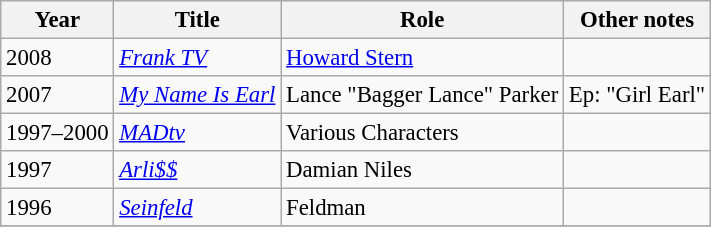<table class="wikitable" style="font-size: 95%;">
<tr>
<th>Year</th>
<th>Title</th>
<th>Role</th>
<th>Other notes</th>
</tr>
<tr>
<td>2008</td>
<td><em><a href='#'>Frank TV</a></em></td>
<td><a href='#'>Howard Stern</a></td>
<td></td>
</tr>
<tr>
<td>2007</td>
<td><em><a href='#'>My Name Is Earl</a></em></td>
<td>Lance "Bagger Lance" Parker</td>
<td>Ep: "Girl Earl"</td>
</tr>
<tr>
<td>1997–2000</td>
<td><em><a href='#'>MADtv</a></em></td>
<td>Various Characters</td>
<td></td>
</tr>
<tr>
<td>1997</td>
<td><em><a href='#'>Arli$$</a></em></td>
<td>Damian Niles</td>
<td></td>
</tr>
<tr>
<td>1996</td>
<td><em><a href='#'>Seinfeld</a></em></td>
<td>Feldman</td>
<td></td>
</tr>
<tr>
</tr>
</table>
